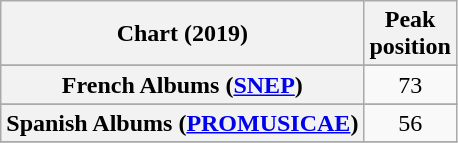<table class="wikitable sortable plainrowheaders" style="text-align:center">
<tr>
<th scope="col">Chart (2019)</th>
<th scope="col">Peak<br>position</th>
</tr>
<tr>
</tr>
<tr>
</tr>
<tr>
<th scope="row">French Albums (<a href='#'>SNEP</a>)</th>
<td>73</td>
</tr>
<tr>
</tr>
<tr>
</tr>
<tr>
<th scope="row">Spanish Albums (<a href='#'>PROMUSICAE</a>)</th>
<td>56</td>
</tr>
<tr>
</tr>
</table>
